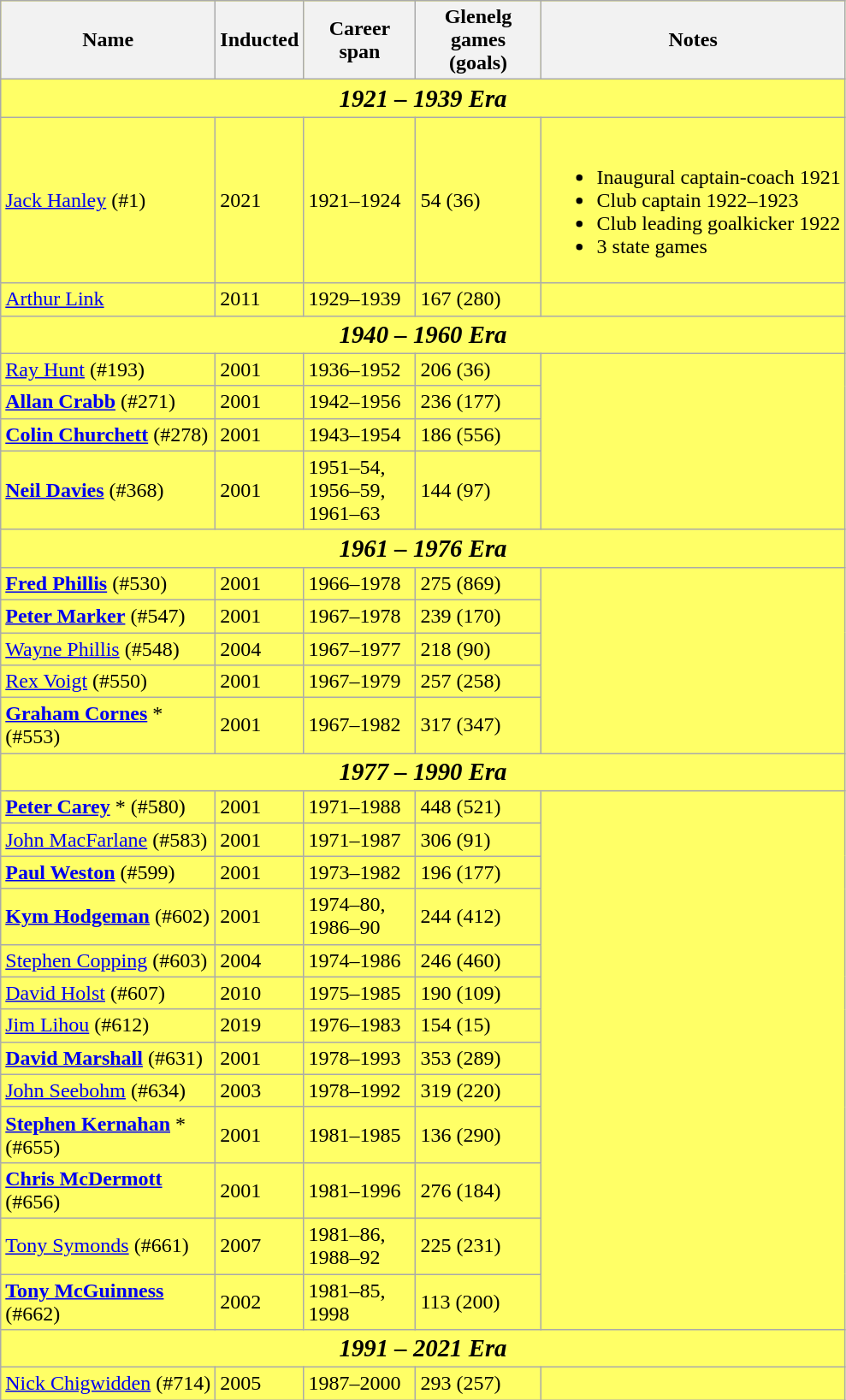<table class="wikitable" style="background: #FFFF66;">
<tr>
<th style="width:160px">Name</th>
<th>Inducted</th>
<th style="width:80px">Career span</th>
<th style="width:90px">Glenelg games (goals)</th>
<th>Notes</th>
</tr>
<tr>
<td style="text-align:center" colspan="5"><big><strong><em>1921 – 1939 Era</em></strong></big></td>
</tr>
<tr>
<td><a href='#'>Jack Hanley</a> (#1)</td>
<td>2021</td>
<td>1921–1924</td>
<td>54 (36)</td>
<td><br><ul><li>Inaugural captain-coach 1921</li><li>Club captain 1922–1923</li><li>Club leading goalkicker 1922</li><li>3 state games</li></ul></td>
</tr>
<tr>
<td><a href='#'>Arthur Link</a></td>
<td>2011</td>
<td>1929–1939</td>
<td>167 (280)</td>
</tr>
<tr>
<td style="text-align:center" colspan="5"><big><strong><em>1940 – 1960 Era</em></strong></big></td>
</tr>
<tr>
<td><a href='#'>Ray Hunt</a> (#193)</td>
<td>2001</td>
<td>1936–1952</td>
<td>206 (36)</td>
</tr>
<tr>
<td><strong><a href='#'>Allan Crabb</a></strong> (#271)</td>
<td>2001</td>
<td>1942–1956</td>
<td>236 (177)</td>
</tr>
<tr>
<td><strong><a href='#'>Colin Churchett</a></strong> (#278)</td>
<td>2001</td>
<td>1943–1954</td>
<td>186 (556)</td>
</tr>
<tr>
<td><strong><a href='#'>Neil Davies</a></strong> (#368)</td>
<td>2001</td>
<td>1951–54, 1956–59, 1961–63</td>
<td>144 (97)</td>
</tr>
<tr>
<td style="text-align:center" colspan="5"><big><strong><em>1961 – 1976 Era</em></strong></big></td>
</tr>
<tr>
<td><strong><a href='#'>Fred Phillis</a></strong> (#530)</td>
<td>2001</td>
<td>1966–1978</td>
<td>275 (869)</td>
</tr>
<tr>
<td><strong><a href='#'>Peter Marker</a></strong> (#547)</td>
<td>2001</td>
<td>1967–1978</td>
<td>239 (170)</td>
</tr>
<tr>
<td><a href='#'>Wayne Phillis</a> (#548)</td>
<td>2004</td>
<td>1967–1977</td>
<td>218 (90)</td>
</tr>
<tr>
<td><a href='#'>Rex Voigt</a> (#550)</td>
<td>2001</td>
<td>1967–1979</td>
<td>257 (258)</td>
</tr>
<tr>
<td><strong><a href='#'>Graham Cornes</a></strong> * (#553)</td>
<td>2001</td>
<td>1967–1982</td>
<td>317 (347)</td>
</tr>
<tr>
<td style="text-align:center" colspan="5"><big><strong><em>1977 – 1990 Era</em></strong></big></td>
</tr>
<tr>
<td><strong><a href='#'>Peter Carey</a></strong> * (#580)</td>
<td>2001</td>
<td>1971–1988</td>
<td>448 (521)</td>
</tr>
<tr>
<td><a href='#'>John MacFarlane</a> (#583)</td>
<td>2001</td>
<td>1971–1987</td>
<td>306 (91)</td>
</tr>
<tr>
<td><strong><a href='#'>Paul Weston</a></strong> (#599)</td>
<td>2001</td>
<td>1973–1982</td>
<td>196 (177)</td>
</tr>
<tr>
<td><strong><a href='#'>Kym Hodgeman</a></strong> (#602)</td>
<td>2001</td>
<td>1974–80, 1986–90</td>
<td>244 (412)</td>
</tr>
<tr>
<td><a href='#'>Stephen Copping</a> (#603)</td>
<td>2004</td>
<td>1974–1986</td>
<td>246 (460)</td>
</tr>
<tr>
<td><a href='#'>David Holst</a> (#607)</td>
<td>2010</td>
<td>1975–1985</td>
<td>190 (109)</td>
</tr>
<tr>
<td><a href='#'>Jim Lihou</a> (#612)</td>
<td>2019</td>
<td>1976–1983</td>
<td>154 (15)</td>
</tr>
<tr>
<td><strong><a href='#'>David Marshall</a></strong> (#631)</td>
<td>2001</td>
<td>1978–1993</td>
<td>353 (289)</td>
</tr>
<tr>
<td><a href='#'>John Seebohm</a> (#634)</td>
<td>2003</td>
<td>1978–1992</td>
<td>319 (220)</td>
</tr>
<tr>
<td><strong><a href='#'>Stephen Kernahan</a></strong> * (#655)</td>
<td>2001</td>
<td>1981–1985</td>
<td>136 (290)</td>
</tr>
<tr>
<td><strong><a href='#'>Chris McDermott</a></strong> (#656)</td>
<td>2001</td>
<td>1981–1996</td>
<td>276 (184)</td>
</tr>
<tr>
<td><a href='#'>Tony Symonds</a> (#661)</td>
<td>2007</td>
<td>1981–86, 1988–92</td>
<td>225 (231)</td>
</tr>
<tr>
<td><strong><a href='#'>Tony McGuinness</a></strong> (#662)</td>
<td>2002</td>
<td>1981–85, 1998</td>
<td>113 (200)</td>
</tr>
<tr>
<td style="text-align:center" colspan="5"><big><strong><em>1991 – 2021 Era</em></strong></big></td>
</tr>
<tr>
<td><a href='#'>Nick Chigwidden</a> (#714)</td>
<td>2005</td>
<td>1987–2000</td>
<td>293 (257)</td>
</tr>
</table>
